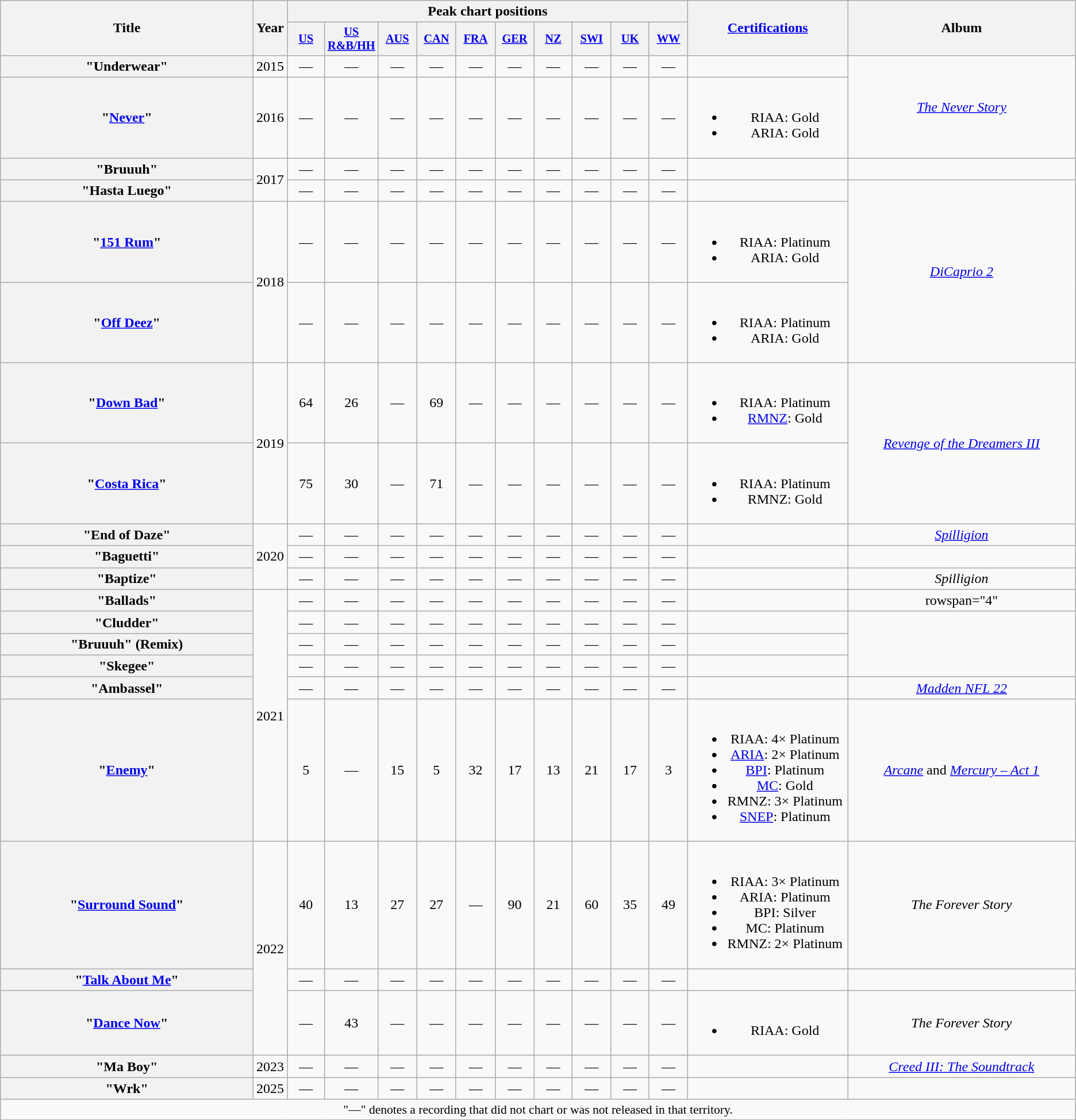<table class="wikitable plainrowheaders" style="text-align:center;">
<tr>
<th scope="col" rowspan="2" style="width:20em;">Title</th>
<th scope="col" rowspan="2" style="width:1em;">Year</th>
<th scope="col" colspan="10">Peak chart positions</th>
<th scope="col" rowspan="2" style="width:12em;"><a href='#'>Certifications</a></th>
<th scope="col" rowspan="2" style="width:18em;">Album</th>
</tr>
<tr>
<th scope="col" style="width:3em;font-size:85%;"><a href='#'>US</a><br></th>
<th scope="col" style="width:3em;font-size:85%;"><a href='#'>US<br>R&B/HH</a><br></th>
<th scope="col" style="width:3em;font-size:85%;"><a href='#'>AUS</a><br></th>
<th scope="col" style="width:3em;font-size:85%;"><a href='#'>CAN</a><br></th>
<th scope="col" style="width:3em;font-size:85%;"><a href='#'>FRA</a></th>
<th scope="col" style="width:3em;font-size:85%;"><a href='#'>GER</a></th>
<th scope="col" style="width:3em;font-size:85%;"><a href='#'>NZ</a><br></th>
<th scope="col" style="width:3em;font-size:85%;"><a href='#'>SWI</a></th>
<th scope="col" style="width:3em;font-size:85%;"><a href='#'>UK</a></th>
<th scope="col" style="width:3em;font-size:85%;"><a href='#'>WW</a><br></th>
</tr>
<tr>
<th scope="row">"Underwear"</th>
<td>2015</td>
<td>—</td>
<td>—</td>
<td>—</td>
<td>—</td>
<td>—</td>
<td>—</td>
<td>—</td>
<td>—</td>
<td>—</td>
<td>—</td>
<td></td>
<td rowspan="2"><em><a href='#'>The Never Story</a></em></td>
</tr>
<tr>
<th scope="row">"<a href='#'>Never</a>"</th>
<td>2016</td>
<td>—</td>
<td>—</td>
<td>—</td>
<td>—</td>
<td>—</td>
<td>—</td>
<td>—</td>
<td>—</td>
<td>—</td>
<td>—</td>
<td><br><ul><li>RIAA: Gold</li><li>ARIA: Gold</li></ul></td>
</tr>
<tr>
<th scope="row">"Bruuuh"</th>
<td rowspan="2">2017</td>
<td>—</td>
<td>—</td>
<td>—</td>
<td>—</td>
<td>—</td>
<td>—</td>
<td>—</td>
<td>—</td>
<td>—</td>
<td>—</td>
<td></td>
<td></td>
</tr>
<tr>
<th scope="row">"Hasta Luego"</th>
<td>—</td>
<td>—</td>
<td>—</td>
<td>—</td>
<td>—</td>
<td>—</td>
<td>—</td>
<td>—</td>
<td>—</td>
<td>—</td>
<td></td>
<td rowspan="3"><em><a href='#'>DiCaprio 2</a></em></td>
</tr>
<tr>
<th scope="row">"<a href='#'>151 Rum</a>"</th>
<td rowspan="2">2018</td>
<td>—</td>
<td>—</td>
<td>—</td>
<td>—</td>
<td>—</td>
<td>—</td>
<td>—</td>
<td>—</td>
<td>—</td>
<td>—</td>
<td><br><ul><li>RIAA: Platinum</li><li>ARIA: Gold</li></ul></td>
</tr>
<tr>
<th scope="row">"<a href='#'>Off Deez</a>"<br></th>
<td>—</td>
<td>—</td>
<td>—</td>
<td>—</td>
<td>—</td>
<td>—</td>
<td>—</td>
<td>—</td>
<td>—</td>
<td>—</td>
<td><br><ul><li>RIAA: Platinum</li><li>ARIA: Gold</li></ul></td>
</tr>
<tr>
<th scope="row">"<a href='#'>Down Bad</a>"<br></th>
<td rowspan="2">2019</td>
<td>64</td>
<td>26</td>
<td>—</td>
<td>69</td>
<td>—</td>
<td>—</td>
<td>—</td>
<td>—</td>
<td>—</td>
<td>—</td>
<td><br><ul><li>RIAA: Platinum</li><li><a href='#'>RMNZ</a>: Gold</li></ul></td>
<td rowspan="2"><em><a href='#'>Revenge of the Dreamers III</a></em></td>
</tr>
<tr>
<th scope="row">"<a href='#'>Costa Rica</a>"<br></th>
<td>75</td>
<td>30</td>
<td>—</td>
<td>71</td>
<td>—</td>
<td>—</td>
<td>—</td>
<td>—</td>
<td>—</td>
<td>—</td>
<td><br><ul><li>RIAA: Platinum</li><li>RMNZ: Gold</li></ul></td>
</tr>
<tr>
<th scope="row">"End of Daze"<br></th>
<td rowspan="3">2020</td>
<td>—</td>
<td>—</td>
<td>—</td>
<td>—</td>
<td>—</td>
<td>—</td>
<td>—</td>
<td>—</td>
<td>—</td>
<td>—</td>
<td></td>
<td><em><a href='#'>Spilligion</a></em></td>
</tr>
<tr>
<th scope="row">"Baguetti"<br></th>
<td>—</td>
<td>—</td>
<td>—</td>
<td>—</td>
<td>—</td>
<td>—</td>
<td>—</td>
<td>—</td>
<td>—</td>
<td>—</td>
<td></td>
<td></td>
</tr>
<tr>
<th scope="row">"Baptize"<br></th>
<td>—</td>
<td>—</td>
<td>—</td>
<td>—</td>
<td>—</td>
<td>—</td>
<td>—</td>
<td>—</td>
<td>—</td>
<td>—</td>
<td></td>
<td><em>Spilligion</em></td>
</tr>
<tr>
<th scope="row">"Ballads"<br></th>
<td rowspan="6">2021</td>
<td>—</td>
<td>—</td>
<td>—</td>
<td>—</td>
<td>—</td>
<td>—</td>
<td>—</td>
<td>—</td>
<td>—</td>
<td>—</td>
<td></td>
<td>rowspan="4" </td>
</tr>
<tr>
<th scope="row">"Cludder"</th>
<td>—</td>
<td>—</td>
<td>—</td>
<td>—</td>
<td>—</td>
<td>—</td>
<td>—</td>
<td>—</td>
<td>—</td>
<td>—</td>
<td></td>
</tr>
<tr>
<th scope="row">"Bruuuh" (Remix)<br></th>
<td>—</td>
<td>—</td>
<td>—</td>
<td>—</td>
<td>—</td>
<td>—</td>
<td>—</td>
<td>—</td>
<td>—</td>
<td>—</td>
<td></td>
</tr>
<tr>
<th scope="row">"Skegee"</th>
<td>—</td>
<td>—</td>
<td>—</td>
<td>—</td>
<td>—</td>
<td>—</td>
<td>—</td>
<td>—</td>
<td>—</td>
<td>—</td>
<td></td>
</tr>
<tr>
<th scope="row">"Ambassel"</th>
<td>—</td>
<td>—</td>
<td>—</td>
<td>—</td>
<td>—</td>
<td>—</td>
<td>—</td>
<td>—</td>
<td>—</td>
<td>—</td>
<td></td>
<td><em><a href='#'>Madden NFL 22</a></em></td>
</tr>
<tr>
<th scope="row">"<a href='#'>Enemy</a>"<br></th>
<td>5</td>
<td>—</td>
<td>15</td>
<td>5</td>
<td>32</td>
<td>17</td>
<td>13</td>
<td>21</td>
<td>17</td>
<td>3</td>
<td><br><ul><li>RIAA: 4× Platinum</li><li><a href='#'>ARIA</a>: 2× Platinum</li><li><a href='#'>BPI</a>: Platinum</li><li><a href='#'>MC</a>: Gold</li><li>RMNZ: 3× Platinum</li><li><a href='#'>SNEP</a>: Platinum</li></ul></td>
<td><em><a href='#'>Arcane</a></em> and <em><a href='#'>Mercury – Act 1</a></em></td>
</tr>
<tr>
<th scope=row>"<a href='#'>Surround Sound</a>"<br></th>
<td rowspan="3">2022</td>
<td>40</td>
<td>13</td>
<td>27</td>
<td>27</td>
<td>—</td>
<td>90<br></td>
<td>21<br></td>
<td>60<br></td>
<td>35<br></td>
<td>49</td>
<td><br><ul><li>RIAA: 3× Platinum</li><li>ARIA: Platinum</li><li>BPI: Silver</li><li>MC: Platinum</li><li>RMNZ: 2× Platinum</li></ul></td>
<td><em>The Forever Story</em></td>
</tr>
<tr>
<th scope="row">"<a href='#'>Talk About Me</a>"<br></th>
<td>—</td>
<td>—</td>
<td>—</td>
<td>—</td>
<td>—</td>
<td>—</td>
<td>—</td>
<td>—</td>
<td>—</td>
<td>—</td>
<td></td>
<td></td>
</tr>
<tr>
<th scope=row>"<a href='#'>Dance Now</a>"<br></th>
<td>—</td>
<td>43</td>
<td>—</td>
<td>—</td>
<td>—</td>
<td>—</td>
<td>—</td>
<td>—</td>
<td>—</td>
<td>—</td>
<td><br><ul><li>RIAA: Gold</li></ul></td>
<td><em>The Forever Story</em></td>
</tr>
<tr>
<th scope=row>"Ma Boy"<br></th>
<td>2023</td>
<td>—</td>
<td>—</td>
<td>—</td>
<td>—</td>
<td>—</td>
<td>—</td>
<td>—</td>
<td>—</td>
<td>—</td>
<td>—</td>
<td></td>
<td><em><a href='#'>Creed III: The Soundtrack</a></em></td>
</tr>
<tr>
<th scope="row">"Wrk"</th>
<td>2025</td>
<td>—</td>
<td>—</td>
<td>—</td>
<td>—</td>
<td>—</td>
<td>—</td>
<td>—</td>
<td>—</td>
<td>—</td>
<td>—</td>
<td></td>
<td></td>
</tr>
<tr>
<td colspan="14" style="font-size:90%">"—" denotes a recording that did not chart or was not released in that territory.</td>
</tr>
</table>
